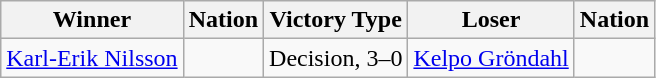<table class="wikitable sortable" style="text-align:left;">
<tr>
<th>Winner</th>
<th>Nation</th>
<th>Victory Type</th>
<th>Loser</th>
<th>Nation</th>
</tr>
<tr>
<td><a href='#'>Karl-Erik Nilsson</a></td>
<td></td>
<td>Decision, 3–0</td>
<td><a href='#'>Kelpo Gröndahl</a></td>
<td></td>
</tr>
</table>
